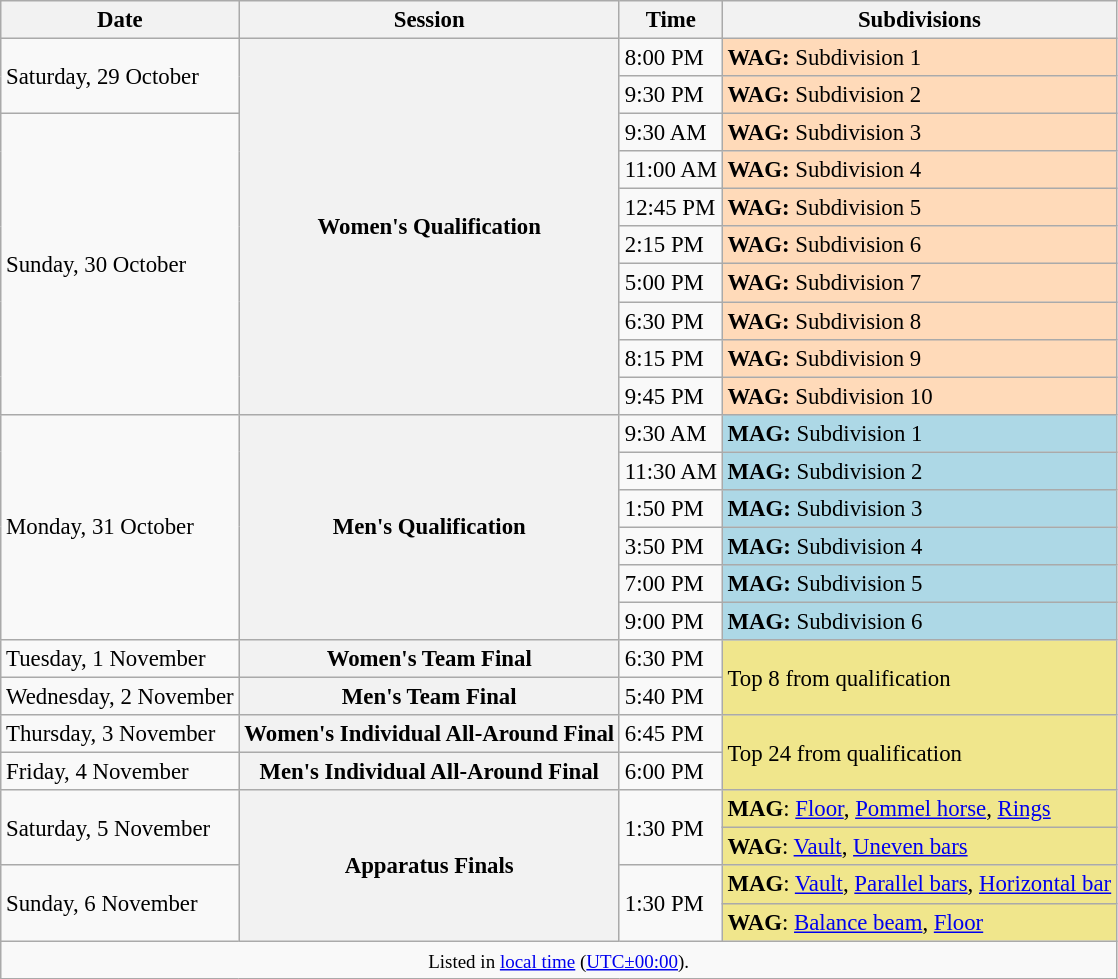<table class="wikitable" style="text-align:left; font-size:95%;">
<tr>
<th>Date</th>
<th>Session</th>
<th>Time</th>
<th>Subdivisions</th>
</tr>
<tr>
<td rowspan=2>Saturday, 29 October</td>
<th rowspan=10>Women's Qualification</th>
<td>8:00 PM</td>
<td bgcolor="#ffdab9"><strong>WAG:</strong> Subdivision 1<br></td>
</tr>
<tr>
<td>9:30 PM</td>
<td bgcolor="#ffdab9"><strong>WAG:</strong> Subdivision 2<br></td>
</tr>
<tr>
<td rowspan=8>Sunday, 30 October</td>
<td>9:30 AM</td>
<td bgcolor="#ffdab9"><strong>WAG:</strong> Subdivision 3<br></td>
</tr>
<tr>
<td>11:00 AM</td>
<td bgcolor="#ffdab9"><strong>WAG:</strong> Subdivision 4<br></td>
</tr>
<tr>
<td>12:45 PM</td>
<td bgcolor="#ffdab9"><strong>WAG:</strong> Subdivision 5<br></td>
</tr>
<tr>
<td>2:15 PM</td>
<td bgcolor="#ffdab9"><strong>WAG:</strong> Subdivision 6<br></td>
</tr>
<tr>
<td>5:00 PM</td>
<td bgcolor="#ffdab9"><strong>WAG:</strong> Subdivision 7<br></td>
</tr>
<tr>
<td>6:30 PM</td>
<td bgcolor="#ffdab9"><strong>WAG:</strong> Subdivision 8<br></td>
</tr>
<tr>
<td>8:15 PM</td>
<td bgcolor="#ffdab9"><strong>WAG:</strong> Subdivision 9<br></td>
</tr>
<tr>
<td>9:45 PM</td>
<td bgcolor="#ffdab9"><strong>WAG:</strong> Subdivision 10<br></td>
</tr>
<tr>
<td rowspan=6>Monday, 31 October</td>
<th rowspan=6>Men's Qualification</th>
<td>9:30 AM</td>
<td bgcolor="#add8e6"><strong>MAG:</strong> Subdivision 1<br></td>
</tr>
<tr>
<td>11:30 AM</td>
<td bgcolor="#add8e6"><strong>MAG:</strong> Subdivision 2<br></td>
</tr>
<tr>
<td>1:50 PM</td>
<td bgcolor="#add8e6"><strong>MAG:</strong> Subdivision 3<br></td>
</tr>
<tr>
<td>3:50 PM</td>
<td bgcolor="#add8e6"><strong>MAG:</strong> Subdivision 4<br></td>
</tr>
<tr>
<td>7:00 PM</td>
<td bgcolor="#add8e6"><strong>MAG:</strong> Subdivision 5<br></td>
</tr>
<tr>
<td>9:00 PM</td>
<td bgcolor="#add8e6"><strong>MAG:</strong> Subdivision 6<br></td>
</tr>
<tr>
<td>Tuesday, 1 November</td>
<th bgcolor="#f0e68c">Women's Team Final</th>
<td>6:30 PM</td>
<td rowspan=2 bgcolor="#f0e68c">Top 8 from qualification</td>
</tr>
<tr>
<td>Wednesday, 2 November</td>
<th bgcolor="#f0e68c">Men's Team Final</th>
<td>5:40 PM</td>
</tr>
<tr>
<td>Thursday, 3 November</td>
<th bgcolor="#f0e68c">Women's Individual All-Around Final</th>
<td>6:45 PM</td>
<td rowspan=2 bgcolor="#f0e68c">Top 24 from qualification</td>
</tr>
<tr>
<td>Friday, 4 November</td>
<th bgcolor="#f0e68c">Men's Individual All-Around Final</th>
<td>6:00 PM</td>
</tr>
<tr>
<td rowspan=2>Saturday, 5 November</td>
<th rowspan=4 bgcolor="#f0e68c">Apparatus Finals</th>
<td rowspan=2>1:30 PM</td>
<td bgcolor="#f0e68c"><strong>MAG</strong>: <a href='#'>Floor</a>, <a href='#'>Pommel horse</a>, <a href='#'>Rings</a></td>
</tr>
<tr>
<td bgcolor="#f0e68c"><strong>WAG</strong>: <a href='#'>Vault</a>, <a href='#'>Uneven bars</a></td>
</tr>
<tr>
<td rowspan=2>Sunday, 6 November</td>
<td rowspan=2>1:30 PM</td>
<td bgcolor="#f0e68c"><strong>MAG</strong>: <a href='#'>Vault</a>, <a href='#'>Parallel bars</a>, <a href='#'>Horizontal bar</a></td>
</tr>
<tr>
<td bgcolor="#f0e68c"><strong>WAG</strong>: <a href='#'>Balance beam</a>, <a href='#'>Floor</a></td>
</tr>
<tr>
<td colspan=4 align=center><small> Listed in <a href='#'>local time</a> (<a href='#'>UTC±00:00</a>).</small></td>
</tr>
</table>
